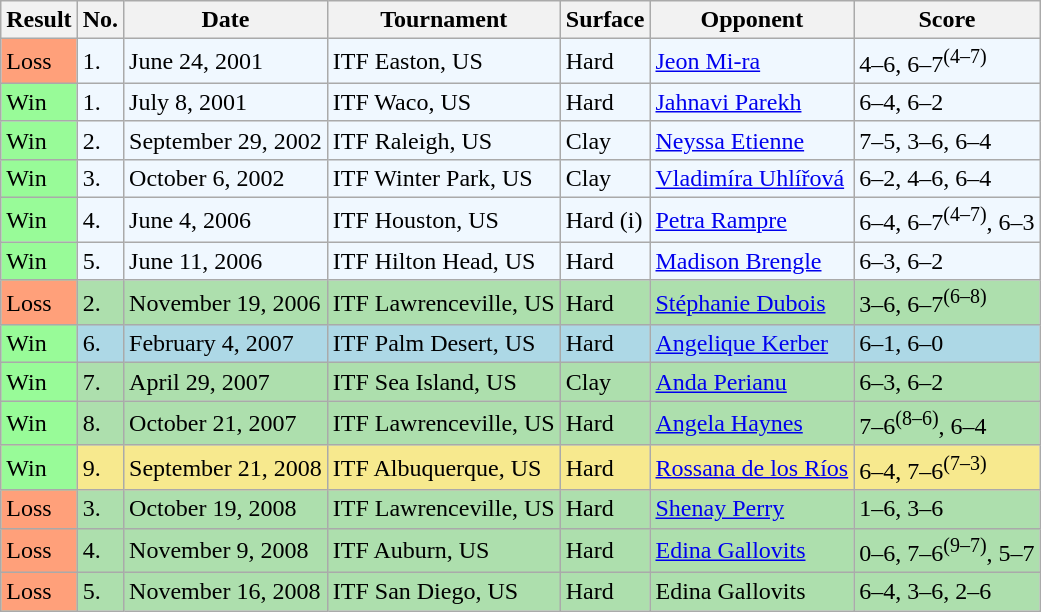<table class=wikitable>
<tr>
<th>Result</th>
<th>No.</th>
<th>Date</th>
<th>Tournament</th>
<th>Surface</th>
<th>Opponent</th>
<th>Score</th>
</tr>
<tr bgcolor="#f0f8ff">
<td style="background:#ffa07a;">Loss</td>
<td>1.</td>
<td>June 24, 2001</td>
<td>ITF Easton, US</td>
<td>Hard</td>
<td> <a href='#'>Jeon Mi-ra</a></td>
<td>4–6, 6–7<sup>(4–7)</sup></td>
</tr>
<tr bgcolor="#f0f8ff">
<td style="background:#98fb98;">Win</td>
<td>1.</td>
<td>July 8, 2001</td>
<td>ITF Waco, US</td>
<td>Hard</td>
<td> <a href='#'>Jahnavi Parekh</a></td>
<td>6–4, 6–2</td>
</tr>
<tr bgcolor="#f0f8ff">
<td style="background:#98fb98;">Win</td>
<td>2.</td>
<td>September 29, 2002</td>
<td>ITF Raleigh, US</td>
<td>Clay</td>
<td> <a href='#'>Neyssa Etienne</a></td>
<td>7–5, 3–6, 6–4</td>
</tr>
<tr bgcolor="#f0f8ff">
<td style="background:#98fb98;">Win</td>
<td>3.</td>
<td>October 6, 2002</td>
<td>ITF Winter Park, US</td>
<td>Clay</td>
<td> <a href='#'>Vladimíra Uhlířová</a></td>
<td>6–2, 4–6, 6–4</td>
</tr>
<tr bgcolor="#f0f8ff">
<td style="background:#98fb98;">Win</td>
<td>4.</td>
<td>June 4, 2006</td>
<td>ITF Houston, US</td>
<td>Hard (i)</td>
<td> <a href='#'>Petra Rampre</a></td>
<td>6–4, 6–7<sup>(4–7)</sup>, 6–3</td>
</tr>
<tr bgcolor="#f0f8ff">
<td style="background:#98fb98;">Win</td>
<td>5.</td>
<td>June 11, 2006</td>
<td>ITF Hilton Head, US</td>
<td>Hard</td>
<td> <a href='#'>Madison Brengle</a></td>
<td>6–3, 6–2</td>
</tr>
<tr bgcolor="#addfad">
<td style="background:#ffa07a;">Loss</td>
<td>2.</td>
<td>November 19, 2006</td>
<td>ITF Lawrenceville, US</td>
<td>Hard</td>
<td> <a href='#'>Stéphanie Dubois</a></td>
<td>3–6, 6–7<sup>(6–8)</sup></td>
</tr>
<tr bgcolor="lightblue">
<td style="background:#98fb98;">Win</td>
<td>6.</td>
<td>February 4, 2007</td>
<td>ITF Palm Desert, US</td>
<td>Hard</td>
<td> <a href='#'>Angelique Kerber</a></td>
<td>6–1, 6–0</td>
</tr>
<tr bgcolor="#addfad">
<td style="background:#98fb98;">Win</td>
<td>7.</td>
<td>April 29, 2007</td>
<td>ITF Sea Island, US</td>
<td>Clay</td>
<td> <a href='#'>Anda Perianu</a></td>
<td>6–3, 6–2</td>
</tr>
<tr bgcolor="#addfad">
<td style="background:#98fb98;">Win</td>
<td>8.</td>
<td>October 21, 2007</td>
<td>ITF Lawrenceville, US</td>
<td>Hard</td>
<td> <a href='#'>Angela Haynes</a></td>
<td>7–6<sup>(8–6)</sup>, 6–4</td>
</tr>
<tr bgcolor="#f7e98e">
<td style="background:#98fb98;">Win</td>
<td>9.</td>
<td>September 21, 2008</td>
<td>ITF Albuquerque, US</td>
<td>Hard</td>
<td> <a href='#'>Rossana de los Ríos</a></td>
<td>6–4, 7–6<sup>(7–3)</sup></td>
</tr>
<tr bgcolor="#addfad">
<td style="background:#ffa07a;">Loss</td>
<td>3.</td>
<td>October 19, 2008</td>
<td>ITF Lawrenceville, US</td>
<td>Hard</td>
<td> <a href='#'>Shenay Perry</a></td>
<td>1–6, 3–6</td>
</tr>
<tr bgcolor="#addfad">
<td style="background:#ffa07a;">Loss</td>
<td>4.</td>
<td>November 9, 2008</td>
<td>ITF Auburn, US</td>
<td>Hard</td>
<td> <a href='#'>Edina Gallovits</a></td>
<td>0–6, 7–6<sup>(9–7)</sup>, 5–7</td>
</tr>
<tr bgcolor="#addfad">
<td style="background:#ffa07a;">Loss</td>
<td>5.</td>
<td>November 16, 2008</td>
<td>ITF San Diego, US</td>
<td>Hard</td>
<td> Edina Gallovits</td>
<td>6–4, 3–6, 2–6</td>
</tr>
</table>
